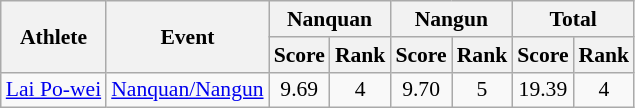<table class="wikitable" style="text-align:center; font-size:90%">
<tr>
<th rowspan="2">Athlete</th>
<th rowspan="2">Event</th>
<th colspan="2">Nanquan</th>
<th colspan="2">Nangun</th>
<th colspan="2">Total</th>
</tr>
<tr>
<th>Score</th>
<th>Rank</th>
<th>Score</th>
<th>Rank</th>
<th>Score</th>
<th>Rank</th>
</tr>
<tr>
<td align="left"><a href='#'>Lai Po-wei</a></td>
<td align="left"><a href='#'>Nanquan/Nangun</a></td>
<td>9.69</td>
<td>4</td>
<td>9.70</td>
<td>5</td>
<td>19.39</td>
<td>4</td>
</tr>
</table>
